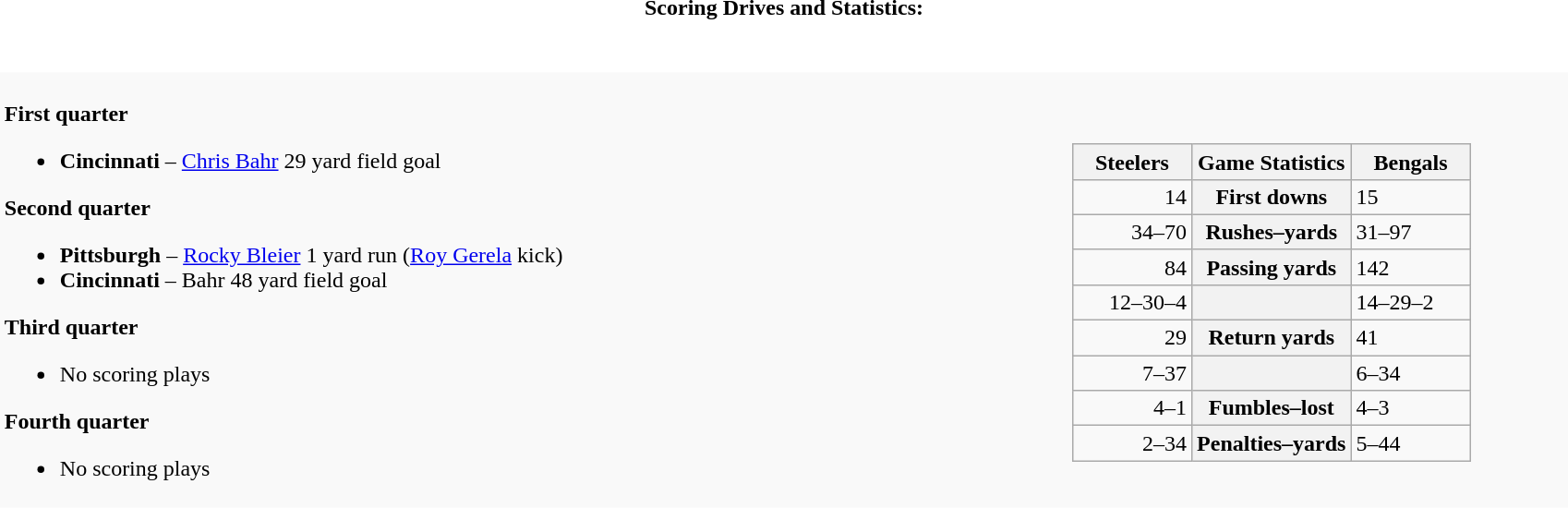<table class="toccolours collapsible collapsed"  style="width:90%; margin:auto;">
<tr>
<th>Scoring Drives and Statistics:</th>
</tr>
<tr>
<td><br><table border="0"  style="width:100%; background:#f9f9f9; margin:1em auto 1em auto;">
<tr>
<td><br><strong>First quarter</strong><ul><li><strong>Cincinnati</strong> – <a href='#'>Chris Bahr</a> 29 yard field goal</li></ul><strong>Second quarter</strong><ul><li><strong>Pittsburgh</strong> – <a href='#'>Rocky Bleier</a> 1 yard run (<a href='#'>Roy Gerela</a> kick)</li><li><strong>Cincinnati</strong> – Bahr 48 yard field goal</li></ul><strong>Third quarter</strong><ul><li>No scoring plays</li></ul><strong>Fourth quarter</strong><ul><li>No scoring plays</li></ul></td>
<td><br><table class="wikitable" style="margin: 1em auto 1em auto">
<tr>
<th style="width:30%;">Steelers</th>
<th style="width:40%;">Game Statistics</th>
<th style="width:30%;">Bengals</th>
</tr>
<tr>
<td style="text-align:right;">14</td>
<th>First downs</th>
<td>15</td>
</tr>
<tr>
<td style="text-align:right;">34–70</td>
<th>Rushes–yards</th>
<td>31–97</td>
</tr>
<tr>
<td style="text-align:right;">84</td>
<th>Passing yards</th>
<td>142</td>
</tr>
<tr>
<td style="text-align:right;">12–30–4</td>
<th></th>
<td>14–29–2</td>
</tr>
<tr>
<td style="text-align:right;">29</td>
<th>Return yards</th>
<td>41</td>
</tr>
<tr>
<td style="text-align:right;">7–37</td>
<th></th>
<td>6–34</td>
</tr>
<tr>
<td style="text-align:right;">4–1</td>
<th>Fumbles–lost</th>
<td>4–3</td>
</tr>
<tr>
<td style="text-align:right;">2–34</td>
<th>Penalties–yards</th>
<td>5–44</td>
</tr>
</table>
</td>
</tr>
</table>
</td>
</tr>
</table>
